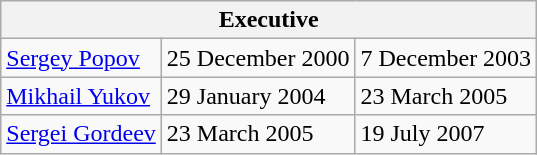<table class="wikitable sortable">
<tr>
<th colspan=3>Executive</th>
</tr>
<tr>
<td><a href='#'>Sergey Popov</a></td>
<td>25 December 2000</td>
<td>7 December 2003</td>
</tr>
<tr>
<td><a href='#'>Mikhail Yukov</a></td>
<td>29 January 2004</td>
<td>23 March 2005</td>
</tr>
<tr>
<td><a href='#'>Sergei Gordeev</a></td>
<td>23 March 2005</td>
<td>19 July 2007</td>
</tr>
</table>
